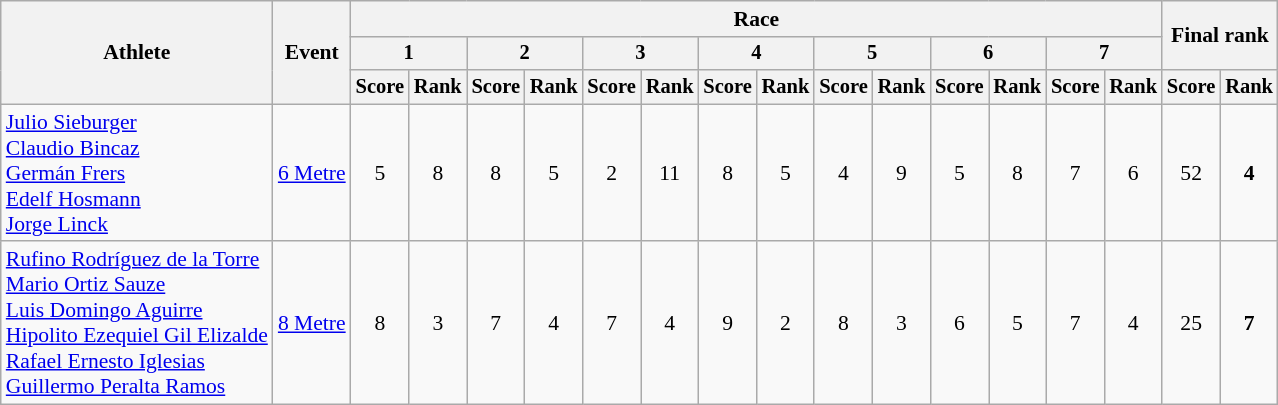<table class="wikitable" style="font-size:90%">
<tr>
<th rowspan="3">Athlete</th>
<th rowspan="3">Event</th>
<th colspan="14">Race</th>
<th rowspan=2 colspan="2">Final rank</th>
</tr>
<tr style="font-size:95%">
<th colspan="2">1</th>
<th colspan="2">2</th>
<th colspan="2">3</th>
<th colspan="2">4</th>
<th colspan="2">5</th>
<th colspan="2">6</th>
<th colspan="2">7</th>
</tr>
<tr style="font-size:95%">
<th>Score</th>
<th>Rank</th>
<th>Score</th>
<th>Rank</th>
<th>Score</th>
<th>Rank</th>
<th>Score</th>
<th>Rank</th>
<th>Score</th>
<th>Rank</th>
<th>Score</th>
<th>Rank</th>
<th>Score</th>
<th>Rank</th>
<th>Score</th>
<th>Rank</th>
</tr>
<tr align=center>
<td align=left><a href='#'>Julio Sieburger</a><br><a href='#'>Claudio Bincaz</a><br><a href='#'>Germán Frers</a><br><a href='#'>Edelf Hosmann</a><br><a href='#'>Jorge Linck</a></td>
<td align=left><a href='#'>6 Metre</a></td>
<td>5</td>
<td>8</td>
<td>8</td>
<td>5</td>
<td>2</td>
<td>11</td>
<td>8</td>
<td>5</td>
<td>4</td>
<td>9</td>
<td>5</td>
<td>8</td>
<td>7</td>
<td>6</td>
<td>52</td>
<td><strong>4</strong></td>
</tr>
<tr align=center>
<td align=left><a href='#'>Rufino Rodríguez de la Torre</a><br><a href='#'>Mario Ortiz Sauze</a><br><a href='#'>Luis Domingo Aguirre</a><br><a href='#'>Hipolito Ezequiel Gil Elizalde</a><br><a href='#'>Rafael Ernesto Iglesias</a><br><a href='#'>Guillermo Peralta Ramos</a></td>
<td align=left><a href='#'>8 Metre</a></td>
<td>8</td>
<td>3</td>
<td>7</td>
<td>4</td>
<td>7</td>
<td>4</td>
<td>9</td>
<td>2</td>
<td>8</td>
<td>3</td>
<td>6</td>
<td>5</td>
<td>7</td>
<td>4</td>
<td>25</td>
<td><strong>7</strong></td>
</tr>
</table>
